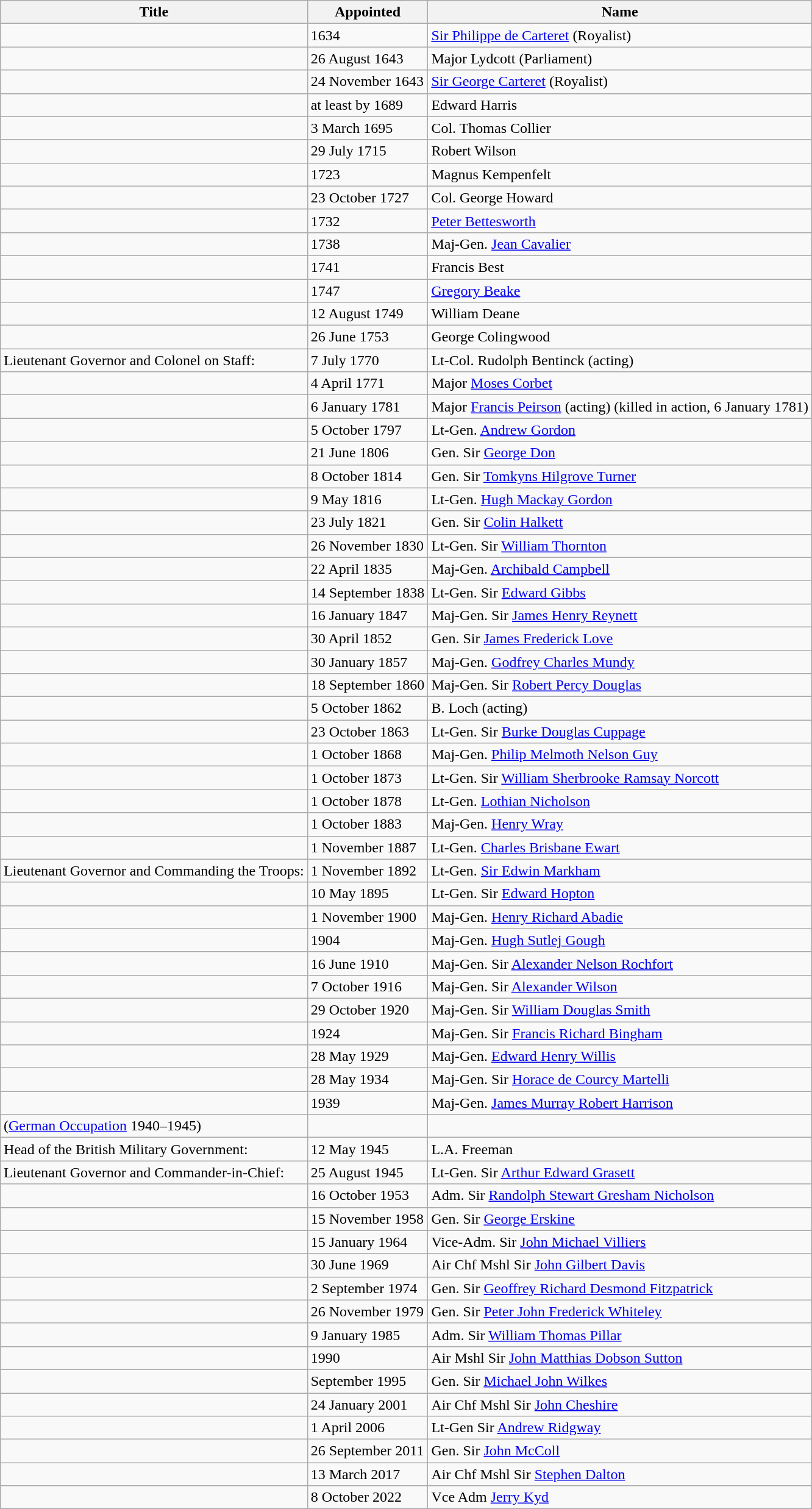<table class="wikitable" style="margin:auto;">
<tr>
<th>Title</th>
<th>Appointed</th>
<th>Name</th>
</tr>
<tr>
<td> </td>
<td>1634</td>
<td><a href='#'>Sir Philippe de Carteret</a> (Royalist)</td>
</tr>
<tr>
<td> </td>
<td>26 August 1643</td>
<td>Major Lydcott (Parliament)</td>
</tr>
<tr>
<td> </td>
<td>24 November 1643</td>
<td><a href='#'>Sir George Carteret</a> (Royalist)</td>
</tr>
<tr>
<td></td>
<td>at least by 1689</td>
<td>Edward Harris</td>
</tr>
<tr>
<td> </td>
<td>3 March 1695</td>
<td>Col. Thomas Collier</td>
</tr>
<tr>
<td> </td>
<td>29 July 1715</td>
<td>Robert Wilson</td>
</tr>
<tr>
<td> </td>
<td>1723</td>
<td>Magnus Kempenfelt</td>
</tr>
<tr>
<td> </td>
<td>23 October 1727</td>
<td>Col. George Howard</td>
</tr>
<tr>
<td> </td>
<td>1732</td>
<td><a href='#'>Peter Bettesworth</a></td>
</tr>
<tr>
<td> </td>
<td>1738</td>
<td>Maj-Gen. <a href='#'>Jean Cavalier</a></td>
</tr>
<tr>
<td> </td>
<td>1741</td>
<td>Francis Best</td>
</tr>
<tr>
<td> </td>
<td>1747</td>
<td><a href='#'>Gregory Beake</a></td>
</tr>
<tr>
<td> </td>
<td>12 August 1749</td>
<td>William Deane</td>
</tr>
<tr>
<td> </td>
<td>26 June 1753</td>
<td>George Colingwood</td>
</tr>
<tr>
<td>Lieutenant Governor and Colonel on Staff:</td>
<td>7 July 1770</td>
<td>Lt-Col. Rudolph Bentinck (acting)</td>
</tr>
<tr>
<td> </td>
<td>4 April 1771</td>
<td>Major <a href='#'>Moses Corbet</a></td>
</tr>
<tr>
<td> </td>
<td>6 January 1781</td>
<td>Major <a href='#'>Francis Peirson</a> (acting) (killed in action, 6 January 1781)</td>
</tr>
<tr>
<td> </td>
<td>5 October 1797</td>
<td>Lt-Gen. <a href='#'>Andrew Gordon</a></td>
</tr>
<tr>
<td> </td>
<td>21 June 1806</td>
<td>Gen. Sir <a href='#'>George Don</a></td>
</tr>
<tr>
<td> </td>
<td>8 October 1814</td>
<td>Gen. Sir <a href='#'>Tomkyns Hilgrove Turner</a></td>
</tr>
<tr>
<td> </td>
<td>9 May 1816</td>
<td>Lt-Gen. <a href='#'>Hugh Mackay Gordon</a></td>
</tr>
<tr>
<td> </td>
<td>23 July 1821</td>
<td>Gen. Sir <a href='#'>Colin Halkett</a></td>
</tr>
<tr>
<td> </td>
<td>26 November 1830</td>
<td>Lt-Gen. Sir <a href='#'>William Thornton</a></td>
</tr>
<tr>
<td> </td>
<td>22 April 1835</td>
<td>Maj-Gen. <a href='#'>Archibald Campbell</a></td>
</tr>
<tr>
<td> </td>
<td>14 September 1838</td>
<td>Lt-Gen. Sir <a href='#'>Edward Gibbs</a></td>
</tr>
<tr>
<td> </td>
<td>16 January 1847</td>
<td>Maj-Gen. Sir <a href='#'>James Henry Reynett</a></td>
</tr>
<tr>
<td> </td>
<td>30 April 1852</td>
<td>Gen. Sir <a href='#'>James Frederick Love</a></td>
</tr>
<tr>
<td> </td>
<td>30 January 1857</td>
<td>Maj-Gen. <a href='#'>Godfrey Charles Mundy</a></td>
</tr>
<tr>
<td> </td>
<td>18 September 1860</td>
<td>Maj-Gen. Sir <a href='#'>Robert Percy Douglas</a></td>
</tr>
<tr>
<td> </td>
<td>5 October 1862</td>
<td>B. Loch (acting)</td>
</tr>
<tr>
<td> </td>
<td>23 October 1863</td>
<td>Lt-Gen. Sir <a href='#'>Burke Douglas Cuppage</a></td>
</tr>
<tr>
<td> </td>
<td>1 October 1868</td>
<td>Maj-Gen. <a href='#'>Philip Melmoth Nelson Guy</a></td>
</tr>
<tr>
<td> </td>
<td>1 October 1873</td>
<td>Lt-Gen. Sir <a href='#'>William Sherbrooke Ramsay Norcott</a></td>
</tr>
<tr>
<td> </td>
<td>1 October 1878</td>
<td>Lt-Gen. <a href='#'>Lothian Nicholson</a></td>
</tr>
<tr>
<td> </td>
<td>1 October 1883</td>
<td>Maj-Gen. <a href='#'>Henry Wray</a></td>
</tr>
<tr>
<td> </td>
<td>1 November 1887</td>
<td>Lt-Gen. <a href='#'>Charles Brisbane Ewart</a></td>
</tr>
<tr>
<td>Lieutenant Governor and Commanding the Troops:</td>
<td>1 November 1892</td>
<td>Lt-Gen. <a href='#'>Sir Edwin Markham</a></td>
</tr>
<tr>
<td> </td>
<td>10 May 1895</td>
<td>Lt-Gen. Sir <a href='#'>Edward Hopton</a></td>
</tr>
<tr>
<td> </td>
<td>1 November 1900</td>
<td>Maj-Gen. <a href='#'>Henry Richard Abadie</a></td>
</tr>
<tr>
<td> </td>
<td>1904</td>
<td>Maj-Gen. <a href='#'>Hugh Sutlej Gough</a></td>
</tr>
<tr>
<td> </td>
<td>16 June 1910</td>
<td>Maj-Gen. Sir <a href='#'>Alexander Nelson Rochfort</a></td>
</tr>
<tr>
<td> </td>
<td>7 October 1916</td>
<td>Maj-Gen. Sir <a href='#'>Alexander Wilson</a></td>
</tr>
<tr>
<td> </td>
<td>29 October 1920</td>
<td>Maj-Gen. Sir <a href='#'>William Douglas Smith</a></td>
</tr>
<tr>
<td> </td>
<td>1924</td>
<td>Maj-Gen. Sir <a href='#'>Francis Richard Bingham</a></td>
</tr>
<tr>
<td> </td>
<td>28 May 1929</td>
<td>Maj-Gen. <a href='#'>Edward Henry Willis</a></td>
</tr>
<tr>
<td> </td>
<td>28 May 1934</td>
<td>Maj-Gen. Sir <a href='#'>Horace de Courcy Martelli</a></td>
</tr>
<tr>
<td> </td>
<td>1939</td>
<td>Maj-Gen. <a href='#'>James Murray Robert Harrison</a></td>
</tr>
<tr>
<td>(<a href='#'>German Occupation</a> 1940–1945)</td>
<td> </td>
<td> </td>
</tr>
<tr>
<td>Head of the British Military Government:</td>
<td>12 May 1945</td>
<td>L.A. Freeman</td>
</tr>
<tr>
<td>Lieutenant Governor and Commander-in-Chief:</td>
<td>25 August 1945</td>
<td>Lt-Gen. Sir <a href='#'>Arthur Edward Grasett</a></td>
</tr>
<tr>
<td> </td>
<td>16 October 1953</td>
<td>Adm. Sir <a href='#'>Randolph Stewart Gresham Nicholson</a></td>
</tr>
<tr>
<td> </td>
<td>15 November 1958</td>
<td>Gen. Sir <a href='#'>George Erskine</a></td>
</tr>
<tr>
<td> </td>
<td>15 January 1964</td>
<td>Vice-Adm. Sir <a href='#'>John Michael Villiers</a></td>
</tr>
<tr>
<td> </td>
<td>30 June 1969</td>
<td>Air Chf Mshl Sir <a href='#'>John Gilbert Davis</a></td>
</tr>
<tr>
<td> </td>
<td>2 September 1974</td>
<td>Gen. Sir <a href='#'>Geoffrey Richard Desmond Fitzpatrick</a></td>
</tr>
<tr>
<td> </td>
<td>26 November 1979</td>
<td>Gen. Sir <a href='#'>Peter John Frederick Whiteley</a></td>
</tr>
<tr>
<td> </td>
<td>9 January 1985</td>
<td>Adm. Sir <a href='#'>William Thomas Pillar</a></td>
</tr>
<tr>
<td> </td>
<td>1990</td>
<td>Air Mshl Sir <a href='#'>John Matthias Dobson Sutton</a></td>
</tr>
<tr>
<td> </td>
<td>September 1995</td>
<td>Gen. Sir <a href='#'>Michael John Wilkes</a></td>
</tr>
<tr>
<td> </td>
<td>24 January 2001</td>
<td>Air Chf Mshl Sir <a href='#'>John Cheshire</a></td>
</tr>
<tr>
<td> </td>
<td>1 April 2006</td>
<td>Lt-Gen Sir <a href='#'>Andrew Ridgway</a></td>
</tr>
<tr>
<td> </td>
<td>26 September 2011</td>
<td>Gen. Sir <a href='#'>John McColl</a></td>
</tr>
<tr>
<td> </td>
<td>13 March 2017</td>
<td>Air Chf Mshl Sir <a href='#'>Stephen Dalton</a></td>
</tr>
<tr>
<td> </td>
<td>8 October 2022</td>
<td>Vce Adm <a href='#'>Jerry Kyd</a></td>
</tr>
</table>
